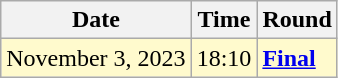<table class="wikitable">
<tr>
<th>Date</th>
<th>Time</th>
<th>Round</th>
</tr>
<tr style=background:lemonchiffon>
<td>November 3, 2023</td>
<td>18:10</td>
<td><strong><a href='#'>Final</a></strong></td>
</tr>
</table>
